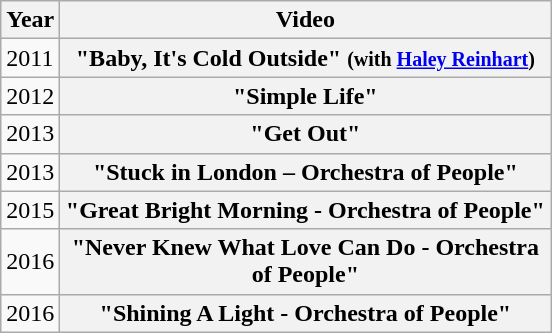<table class="wikitable plainrowheaders">
<tr>
<th>Year</th>
<th style="width:20em;">Video</th>
</tr>
<tr>
<td>2011</td>
<th scope="row">"Baby, It's Cold Outside" <small>(with <a href='#'>Haley Reinhart</a>)</small></th>
</tr>
<tr>
<td>2012</td>
<th scope="row">"Simple Life"</th>
</tr>
<tr>
<td>2013</td>
<th scope="row">"Get Out"</th>
</tr>
<tr>
<td>2013</td>
<th scope="row">"Stuck in London – Orchestra of People"</th>
</tr>
<tr>
<td>2015</td>
<th scope="row">"Great Bright Morning - Orchestra of People"</th>
</tr>
<tr>
<td>2016</td>
<th scope="row">"Never Knew What Love Can Do - Orchestra of People"</th>
</tr>
<tr>
<td>2016</td>
<th scope="row">"Shining A Light - Orchestra of People"</th>
</tr>
</table>
